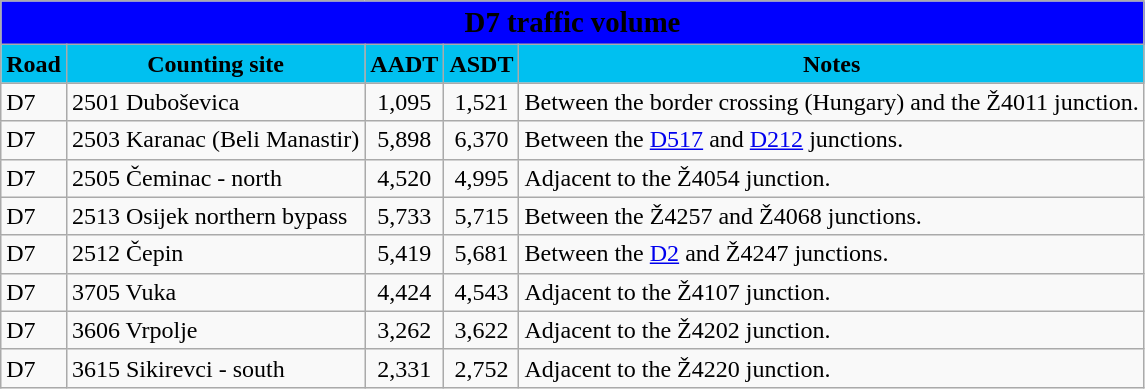<table class="wikitable">
<tr>
<td colspan=5 bgcolor=blue align=center style=margin-top:15><span><big><strong>D7 traffic volume</strong></big></span></td>
</tr>
<tr>
<td align=center bgcolor=00c0f0><strong>Road</strong></td>
<td align=center bgcolor=00c0f0><strong>Counting site</strong></td>
<td align=center bgcolor=00c0f0><strong>AADT</strong></td>
<td align=center bgcolor=00c0f0><strong>ASDT</strong></td>
<td align=center bgcolor=00c0f0><strong>Notes</strong></td>
</tr>
<tr>
<td> D7</td>
<td>2501 Duboševica</td>
<td align=center>1,095</td>
<td align=center>1,521</td>
<td>Between the border crossing (Hungary) and the Ž4011 junction.</td>
</tr>
<tr>
<td> D7</td>
<td>2503 Karanac (Beli Manastir)</td>
<td align=center>5,898</td>
<td align=center>6,370</td>
<td>Between the <a href='#'>D517</a> and <a href='#'>D212</a> junctions.</td>
</tr>
<tr>
<td> D7</td>
<td>2505 Čeminac - north</td>
<td align=center>4,520</td>
<td align=center>4,995</td>
<td>Adjacent to the Ž4054 junction.</td>
</tr>
<tr>
<td> D7</td>
<td>2513 Osijek northern bypass</td>
<td align=center>5,733</td>
<td align=center>5,715</td>
<td>Between the Ž4257 and Ž4068 junctions.</td>
</tr>
<tr>
<td> D7</td>
<td>2512 Čepin</td>
<td align=center>5,419</td>
<td align=center>5,681</td>
<td>Between the <a href='#'>D2</a> and Ž4247 junctions.</td>
</tr>
<tr>
<td> D7</td>
<td>3705 Vuka</td>
<td align=center>4,424</td>
<td align=center>4,543</td>
<td>Adjacent to the Ž4107 junction.</td>
</tr>
<tr>
<td> D7</td>
<td>3606 Vrpolje</td>
<td align=center>3,262</td>
<td align=center>3,622</td>
<td>Adjacent to the Ž4202 junction.</td>
</tr>
<tr>
<td> D7</td>
<td>3615 Sikirevci - south</td>
<td align=center>2,331</td>
<td align=center>2,752</td>
<td>Adjacent to the Ž4220 junction.</td>
</tr>
</table>
